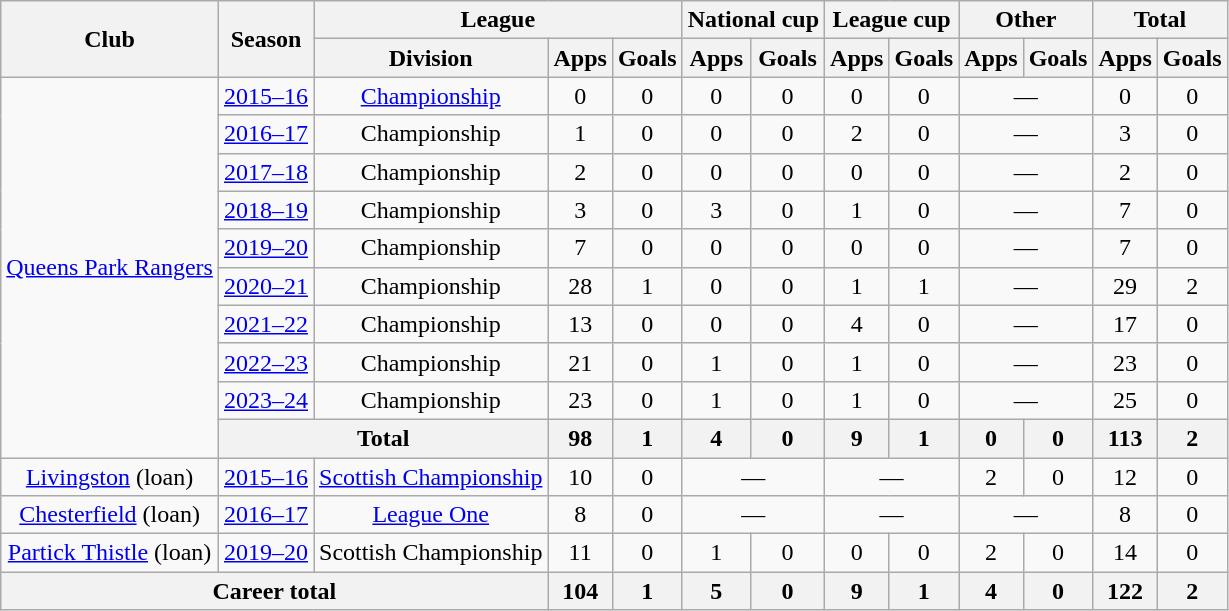<table class=wikitable style="text-align: center;">
<tr>
<th rowspan=2>Club</th>
<th rowspan=2>Season</th>
<th colspan=3>League</th>
<th colspan=2>National cup</th>
<th colspan=2>League cup</th>
<th colspan=2>Other</th>
<th colspan=2>Total</th>
</tr>
<tr>
<th>Division</th>
<th>Apps</th>
<th>Goals</th>
<th>Apps</th>
<th>Goals</th>
<th>Apps</th>
<th>Goals</th>
<th>Apps</th>
<th>Goals</th>
<th>Apps</th>
<th>Goals</th>
</tr>
<tr>
<td rowspan="10"><a href='#'>Queens Park Rangers</a></td>
<td><a href='#'>2015–16</a></td>
<td><a href='#'>Championship</a></td>
<td>0</td>
<td>0</td>
<td>0</td>
<td>0</td>
<td>0</td>
<td>0</td>
<td colspan=2>—</td>
<td>0</td>
<td>0</td>
</tr>
<tr>
<td><a href='#'>2016–17</a></td>
<td>Championship</td>
<td>1</td>
<td>0</td>
<td>0</td>
<td>0</td>
<td>2</td>
<td>0</td>
<td colspan=2>—</td>
<td>3</td>
<td>0</td>
</tr>
<tr>
<td><a href='#'>2017–18</a></td>
<td>Championship</td>
<td>2</td>
<td>0</td>
<td>0</td>
<td>0</td>
<td>0</td>
<td>0</td>
<td colspan=2>—</td>
<td>2</td>
<td>0</td>
</tr>
<tr>
<td><a href='#'>2018–19</a></td>
<td>Championship</td>
<td>3</td>
<td>0</td>
<td>3</td>
<td>0</td>
<td>1</td>
<td>0</td>
<td colspan=2>—</td>
<td>7</td>
<td>0</td>
</tr>
<tr>
<td><a href='#'>2019–20</a></td>
<td>Championship</td>
<td>7</td>
<td>0</td>
<td>0</td>
<td>0</td>
<td>0</td>
<td>0</td>
<td colspan=2>—</td>
<td>7</td>
<td>0</td>
</tr>
<tr>
<td><a href='#'>2020–21</a></td>
<td>Championship</td>
<td>28</td>
<td>1</td>
<td>0</td>
<td>0</td>
<td>1</td>
<td>1</td>
<td colspan="2">—</td>
<td>29</td>
<td>2</td>
</tr>
<tr>
<td><a href='#'>2021–22</a></td>
<td>Championship</td>
<td>13</td>
<td>0</td>
<td>0</td>
<td>0</td>
<td>4</td>
<td>0</td>
<td colspan=2>—</td>
<td>17</td>
<td>0</td>
</tr>
<tr>
<td><a href='#'>2022–23</a></td>
<td>Championship</td>
<td>21</td>
<td>0</td>
<td>1</td>
<td>0</td>
<td>1</td>
<td>0</td>
<td colspan=2>—</td>
<td>23</td>
<td>0</td>
</tr>
<tr>
<td><a href='#'>2023–24</a></td>
<td>Championship</td>
<td>23</td>
<td>0</td>
<td>1</td>
<td>0</td>
<td>1</td>
<td>0</td>
<td colspan=2>—</td>
<td>25</td>
<td>0</td>
</tr>
<tr>
<th colspan=2>Total</th>
<th>98</th>
<th>1</th>
<th>4</th>
<th>0</th>
<th>9</th>
<th>1</th>
<th>0</th>
<th>0</th>
<th>113</th>
<th>2</th>
</tr>
<tr>
<td><a href='#'>Livingston</a> (loan)</td>
<td><a href='#'>2015–16</a></td>
<td><a href='#'>Scottish Championship</a></td>
<td>10</td>
<td>0</td>
<td colspan=2>—</td>
<td colspan=2>—</td>
<td>2</td>
<td>0</td>
<td>12</td>
<td>0</td>
</tr>
<tr>
<td><a href='#'>Chesterfield</a> (loan)</td>
<td><a href='#'>2016–17</a></td>
<td><a href='#'>League One</a></td>
<td>8</td>
<td>0</td>
<td colspan=2>—</td>
<td colspan=2>—</td>
<td colspan=2>—</td>
<td>8</td>
<td>0</td>
</tr>
<tr>
<td><a href='#'>Partick Thistle</a> (loan)</td>
<td><a href='#'>2019–20</a></td>
<td>Scottish Championship</td>
<td>11</td>
<td>0</td>
<td>1</td>
<td>0</td>
<td>0</td>
<td>0</td>
<td>2</td>
<td>0</td>
<td>14</td>
<td>0</td>
</tr>
<tr>
<th colspan="3">Career total</th>
<th>104</th>
<th>1</th>
<th>5</th>
<th>0</th>
<th>9</th>
<th>1</th>
<th>4</th>
<th>0</th>
<th>122</th>
<th>2</th>
</tr>
</table>
